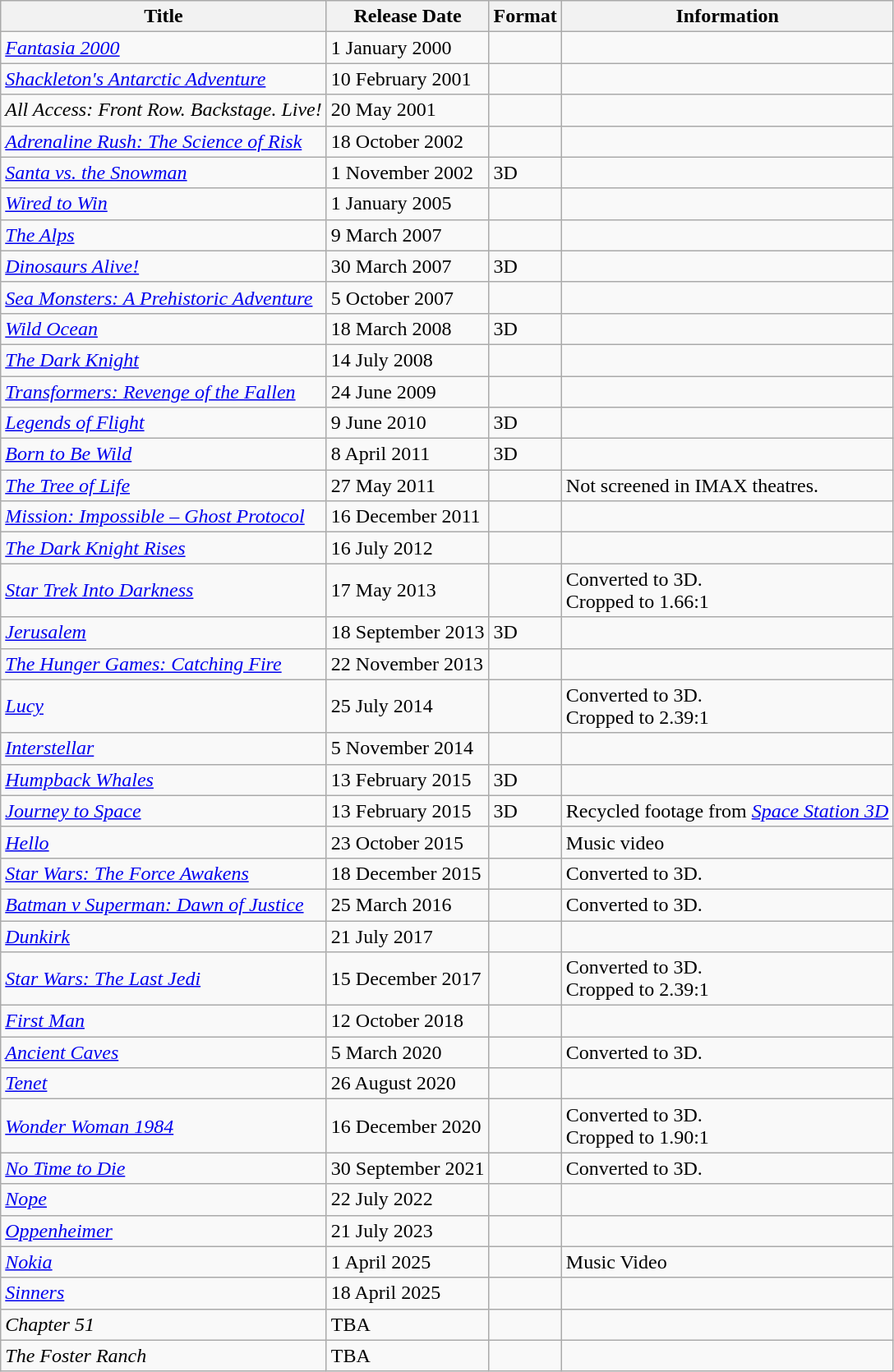<table class="wikitable sortable">
<tr>
<th>Title</th>
<th>Release Date</th>
<th>Format</th>
<th>Information</th>
</tr>
<tr>
<td><em><a href='#'>Fantasia 2000</a></em></td>
<td>1 January 2000</td>
<td></td>
<td></td>
</tr>
<tr>
<td><em><a href='#'>Shackleton's Antarctic Adventure</a></em></td>
<td>10 February 2001</td>
<td></td>
<td></td>
</tr>
<tr>
<td><em>All Access: Front Row. Backstage. Live!</em></td>
<td>20 May 2001</td>
<td></td>
<td></td>
</tr>
<tr>
<td><em><a href='#'>Adrenaline Rush: The Science of Risk</a></em></td>
<td>18 October 2002</td>
<td></td>
<td></td>
</tr>
<tr>
<td><em><a href='#'>Santa vs. the Snowman</a></em></td>
<td>1 November 2002</td>
<td>3D</td>
<td></td>
</tr>
<tr>
<td><em><a href='#'>Wired to Win</a></em></td>
<td>1 January 2005</td>
<td></td>
<td></td>
</tr>
<tr>
<td><em><a href='#'>The Alps</a></em></td>
<td>9 March 2007</td>
<td></td>
<td></td>
</tr>
<tr>
<td><em><a href='#'>Dinosaurs Alive!</a></em></td>
<td>30 March 2007</td>
<td>3D</td>
<td></td>
</tr>
<tr>
<td><em><a href='#'>Sea Monsters: A Prehistoric Adventure</a></em></td>
<td>5 October 2007</td>
<td></td>
<td></td>
</tr>
<tr>
<td><em><a href='#'>Wild Ocean</a></em></td>
<td>18 March 2008</td>
<td>3D</td>
<td></td>
</tr>
<tr>
<td><em><a href='#'>The Dark Knight</a></em></td>
<td>14 July 2008</td>
<td></td>
<td></td>
</tr>
<tr>
<td><em><a href='#'>Transformers: Revenge of the Fallen</a></em></td>
<td>24 June 2009</td>
<td></td>
<td></td>
</tr>
<tr>
<td><em><a href='#'>Legends of Flight</a></em></td>
<td>9 June 2010</td>
<td>3D</td>
<td></td>
</tr>
<tr>
<td><em><a href='#'>Born to Be Wild</a></em></td>
<td>8 April 2011</td>
<td>3D</td>
<td></td>
</tr>
<tr>
<td><em><a href='#'>The Tree of Life</a></em></td>
<td>27 May 2011</td>
<td></td>
<td>Not screened in IMAX theatres.</td>
</tr>
<tr>
<td><em><a href='#'>Mission: Impossible – Ghost Protocol</a></em></td>
<td>16 December 2011</td>
<td></td>
<td></td>
</tr>
<tr>
<td><em><a href='#'>The Dark Knight Rises</a></em></td>
<td>16 July 2012</td>
<td></td>
<td></td>
</tr>
<tr>
<td><em><a href='#'>Star Trek Into Darkness</a></em></td>
<td>17 May 2013</td>
<td></td>
<td>Converted to 3D.<br>Cropped to 1.66:1</td>
</tr>
<tr>
<td><em><a href='#'>Jerusalem</a></em></td>
<td>18 September 2013</td>
<td>3D</td>
<td></td>
</tr>
<tr>
<td><em><a href='#'>The Hunger Games: Catching Fire</a></em></td>
<td>22 November 2013</td>
<td></td>
<td></td>
</tr>
<tr>
<td><em><a href='#'>Lucy</a></em></td>
<td>25 July 2014</td>
<td></td>
<td>Converted to 3D.<br>Cropped to 2.39:1</td>
</tr>
<tr>
<td><em><a href='#'>Interstellar</a></em></td>
<td>5 November 2014</td>
<td></td>
<td></td>
</tr>
<tr>
<td><em><a href='#'>Humpback Whales</a></em></td>
<td>13 February 2015</td>
<td>3D</td>
<td></td>
</tr>
<tr>
<td><em><a href='#'>Journey to Space</a></em></td>
<td>13 February 2015</td>
<td>3D</td>
<td>Recycled footage from <em><a href='#'>Space Station 3D</a></em></td>
</tr>
<tr>
<td><em><a href='#'>Hello</a></em></td>
<td>23 October 2015</td>
<td></td>
<td>Music video</td>
</tr>
<tr>
<td><em><a href='#'>Star Wars: The Force Awakens</a></em></td>
<td>18 December 2015</td>
<td></td>
<td>Converted to 3D.</td>
</tr>
<tr>
<td><em><a href='#'>Batman v Superman: Dawn of Justice</a></em></td>
<td>25 March 2016</td>
<td></td>
<td>Converted to 3D.</td>
</tr>
<tr>
<td><em><a href='#'>Dunkirk</a></em></td>
<td>21 July 2017</td>
<td></td>
<td></td>
</tr>
<tr>
<td><em><a href='#'>Star Wars: The Last Jedi</a></em></td>
<td>15 December 2017</td>
<td></td>
<td>Converted to 3D.<br>Cropped to 2.39:1</td>
</tr>
<tr>
<td><em><a href='#'>First Man</a></em></td>
<td>12 October 2018</td>
<td></td>
<td></td>
</tr>
<tr>
<td><em><a href='#'>Ancient Caves</a></em></td>
<td>5 March 2020</td>
<td></td>
<td>Converted to 3D.</td>
</tr>
<tr>
<td><em><a href='#'>Tenet</a></em></td>
<td>26 August 2020</td>
<td></td>
<td></td>
</tr>
<tr>
<td><em><a href='#'>Wonder Woman 1984</a></em></td>
<td>16 December 2020</td>
<td></td>
<td>Converted to 3D.<br>Cropped to 1.90:1</td>
</tr>
<tr>
<td><em><a href='#'>No Time to Die</a></em></td>
<td>30 September 2021</td>
<td></td>
<td>Converted to 3D.</td>
</tr>
<tr>
<td><em><a href='#'>Nope</a></em></td>
<td>22 July 2022</td>
<td></td>
<td></td>
</tr>
<tr>
<td><em><a href='#'>Oppenheimer</a></em></td>
<td>21 July 2023</td>
<td></td>
<td></td>
</tr>
<tr>
<td><em><a href='#'>Nokia</a></em></td>
<td>1 April 2025</td>
<td></td>
<td>Music Video </td>
</tr>
<tr>
<td><em><a href='#'>Sinners</a></em></td>
<td>18 April 2025</td>
<td></td>
<td></td>
</tr>
<tr>
<td><em>Chapter 51</em></td>
<td>TBA</td>
<td></td>
<td></td>
</tr>
<tr>
<td><em>The Foster Ranch</em></td>
<td>TBA</td>
<td></td>
<td></td>
</tr>
</table>
